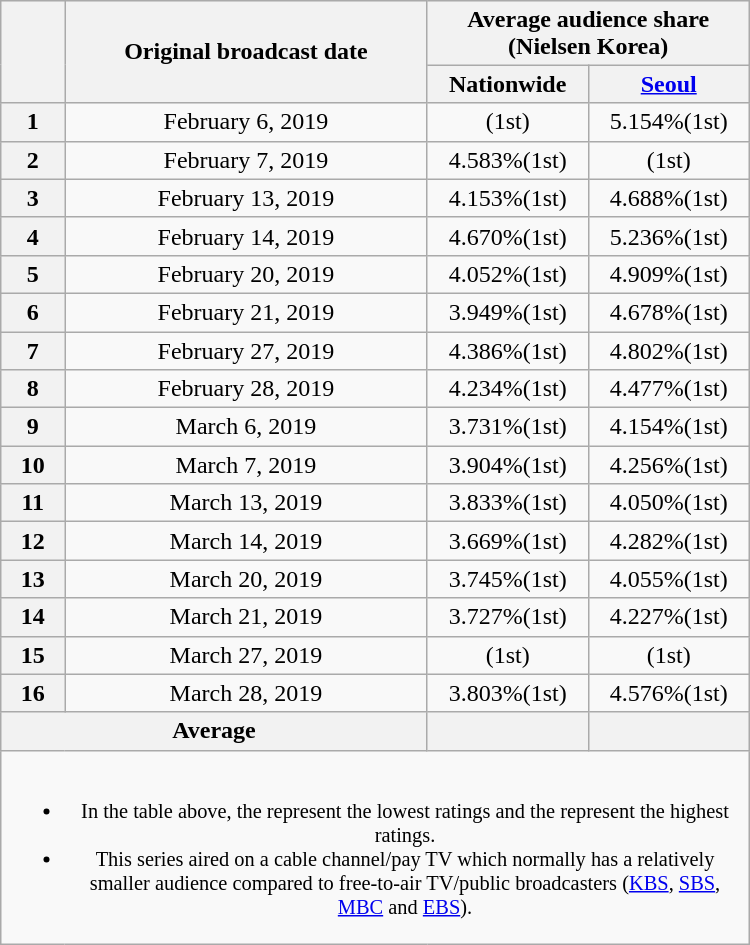<table class="wikitable" style="text-align:center;max-width:500px; margin-left: auto; margin-right: auto; border: none;">
<tr>
</tr>
<tr>
<th rowspan="2"></th>
<th rowspan="2">Original broadcast date</th>
<th colspan="2">Average audience share<br>(Nielsen Korea)</th>
</tr>
<tr>
<th width="100">Nationwide</th>
<th width="100"><a href='#'>Seoul</a></th>
</tr>
<tr>
<th>1</th>
<td>February 6, 2019</td>
<td>(1st)</td>
<td>5.154%(1st)</td>
</tr>
<tr>
<th>2</th>
<td>February 7, 2019</td>
<td>4.583%(1st)</td>
<td>(1st)</td>
</tr>
<tr>
<th>3</th>
<td>February 13, 2019</td>
<td>4.153%(1st)</td>
<td>4.688%(1st)</td>
</tr>
<tr>
<th>4</th>
<td>February 14, 2019</td>
<td>4.670%(1st)</td>
<td>5.236%(1st)</td>
</tr>
<tr>
<th>5</th>
<td>February 20, 2019</td>
<td>4.052%(1st)</td>
<td>4.909%(1st)</td>
</tr>
<tr>
<th>6</th>
<td>February 21, 2019</td>
<td>3.949%(1st)</td>
<td>4.678%(1st)</td>
</tr>
<tr>
<th>7</th>
<td>February 27, 2019</td>
<td>4.386%(1st)</td>
<td>4.802%(1st)</td>
</tr>
<tr>
<th>8</th>
<td>February 28, 2019</td>
<td>4.234%(1st)</td>
<td>4.477%(1st)</td>
</tr>
<tr>
<th>9</th>
<td>March 6, 2019</td>
<td>3.731%(1st)</td>
<td>4.154%(1st)</td>
</tr>
<tr>
<th>10</th>
<td>March 7, 2019</td>
<td>3.904%(1st)</td>
<td>4.256%(1st)</td>
</tr>
<tr>
<th>11</th>
<td>March 13, 2019</td>
<td>3.833%(1st)</td>
<td>4.050%(1st)</td>
</tr>
<tr>
<th>12</th>
<td>March 14, 2019</td>
<td>3.669%(1st)</td>
<td>4.282%(1st)</td>
</tr>
<tr>
<th>13</th>
<td>March 20, 2019</td>
<td>3.745%(1st)</td>
<td>4.055%(1st)</td>
</tr>
<tr>
<th>14</th>
<td>March 21, 2019</td>
<td>3.727%(1st)</td>
<td>4.227%(1st)</td>
</tr>
<tr>
<th>15</th>
<td>March 27, 2019</td>
<td>(1st)</td>
<td>(1st)</td>
</tr>
<tr>
<th>16</th>
<td>March 28, 2019</td>
<td>3.803%(1st)</td>
<td>4.576%(1st)</td>
</tr>
<tr>
<th colspan="2">Average</th>
<th></th>
<th></th>
</tr>
<tr>
<td colspan="4" style="font-size:85%"><br><ul><li>In the table above, the <strong></strong> represent the lowest ratings and the <strong></strong> represent the highest ratings.</li><li>This series aired on a cable channel/pay TV which normally has a relatively smaller audience compared to free-to-air TV/public broadcasters (<a href='#'>KBS</a>, <a href='#'>SBS</a>, <a href='#'>MBC</a> and <a href='#'>EBS</a>).</li></ul></td>
</tr>
</table>
